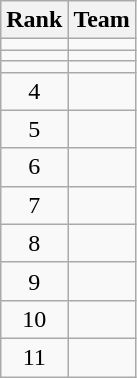<table class="wikitable">
<tr>
<th>Rank</th>
<th>Team</th>
</tr>
<tr -bgcolor=ccffcc>
<td align=center></td>
<td></td>
</tr>
<tr>
<td align=center></td>
<td></td>
</tr>
<tr>
<td align=center></td>
<td></td>
</tr>
<tr>
<td align=center>4</td>
<td></td>
</tr>
<tr>
<td align=center>5</td>
<td></td>
</tr>
<tr>
<td align=center>6</td>
<td></td>
</tr>
<tr>
<td align=center>7</td>
<td></td>
</tr>
<tr>
<td align=center>8</td>
<td></td>
</tr>
<tr>
<td align=center>9</td>
<td></td>
</tr>
<tr>
<td align=center>10</td>
<td></td>
</tr>
<tr>
<td align=center>11</td>
<td></td>
</tr>
</table>
